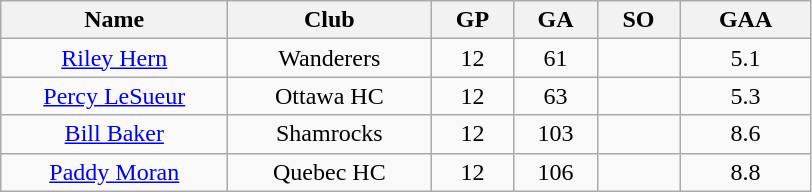<table class="wikitable" style="text-align:center;">
<tr>
<th style="width:9em">Name</th>
<th style="width:8em">Club</th>
<th style="width:3em">GP</th>
<th style="width:3em">GA</th>
<th style="width:3em">SO</th>
<th style="width:5em">GAA</th>
</tr>
<tr>
<td><a href='#'>Riley Hern</a></td>
<td>Wanderers</td>
<td>12</td>
<td>61</td>
<td></td>
<td>5.1</td>
</tr>
<tr>
<td><a href='#'>Percy LeSueur</a></td>
<td>Ottawa HC</td>
<td>12</td>
<td>63</td>
<td></td>
<td>5.3</td>
</tr>
<tr>
<td><a href='#'>Bill Baker</a></td>
<td>Shamrocks</td>
<td>12</td>
<td>103</td>
<td></td>
<td>8.6</td>
</tr>
<tr>
<td><a href='#'>Paddy Moran</a></td>
<td>Quebec HC</td>
<td>12</td>
<td>106</td>
<td></td>
<td>8.8</td>
</tr>
</table>
